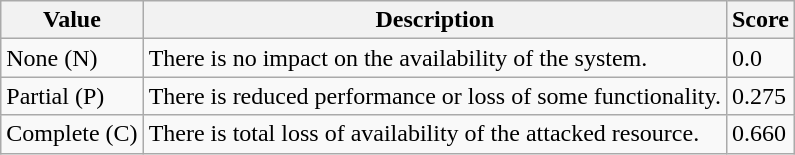<table class="wikitable">
<tr>
<th>Value</th>
<th>Description</th>
<th>Score</th>
</tr>
<tr>
<td>None (N)</td>
<td>There is no impact on the availability of the system.</td>
<td>0.0</td>
</tr>
<tr>
<td>Partial (P)</td>
<td>There is reduced performance or loss of some functionality.</td>
<td>0.275</td>
</tr>
<tr>
<td>Complete (C)</td>
<td>There is total loss of availability of the attacked resource.</td>
<td>0.660</td>
</tr>
</table>
